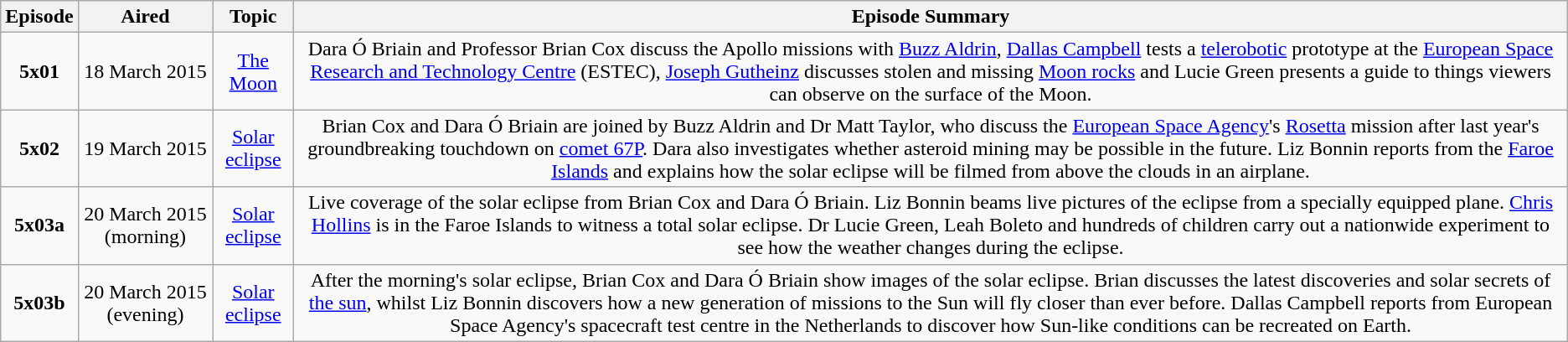<table class="wikitable" style="text-align:center;">
<tr>
<th>Episode</th>
<th>Aired</th>
<th>Topic</th>
<th>Episode Summary</th>
</tr>
<tr>
<td><strong>5x01</strong></td>
<td>18 March 2015</td>
<td><a href='#'>The Moon</a></td>
<td>Dara Ó Briain and Professor Brian Cox discuss the Apollo missions with <a href='#'>Buzz Aldrin</a>, <a href='#'>Dallas Campbell</a> tests a <a href='#'>telerobotic</a> prototype at the <a href='#'>European Space Research and Technology Centre</a> (ESTEC), <a href='#'>Joseph Gutheinz</a> discusses stolen and missing <a href='#'>Moon rocks</a> and Lucie Green presents a guide to things viewers can observe on the surface of the Moon.</td>
</tr>
<tr>
<td><strong>5x02</strong></td>
<td>19 March 2015</td>
<td><a href='#'>Solar eclipse</a></td>
<td>Brian Cox and Dara Ó Briain are joined by Buzz Aldrin and Dr Matt Taylor, who discuss the <a href='#'>European Space Agency</a>'s <a href='#'>Rosetta</a> mission after last year's groundbreaking touchdown on <a href='#'>comet 67P</a>. Dara also investigates whether asteroid mining may be possible in the future. Liz Bonnin reports from the <a href='#'>Faroe Islands</a> and explains how the solar eclipse will be filmed from above the clouds in an airplane.</td>
</tr>
<tr>
<td><strong>5x03a</strong></td>
<td>20 March 2015 (morning)</td>
<td><a href='#'>Solar eclipse</a></td>
<td>Live coverage of the solar eclipse from Brian Cox and Dara Ó Briain. Liz Bonnin beams live pictures of the eclipse from a specially equipped plane. <a href='#'>Chris Hollins</a> is in the Faroe Islands to witness a total solar eclipse. Dr Lucie Green, Leah Boleto and hundreds of children carry out a nationwide experiment to see how the weather changes during the eclipse.</td>
</tr>
<tr>
<td><strong>5x03b</strong></td>
<td>20 March 2015 (evening)</td>
<td><a href='#'>Solar eclipse</a></td>
<td>After the morning's solar eclipse, Brian Cox and Dara Ó Briain show images of the solar eclipse. Brian discusses the latest discoveries and solar secrets of <a href='#'>the sun</a>, whilst Liz Bonnin discovers how a new generation of missions to the Sun will fly closer than ever before. Dallas Campbell reports from European Space Agency's spacecraft test centre in the Netherlands to discover how Sun-like conditions can be recreated on Earth.</td>
</tr>
</table>
